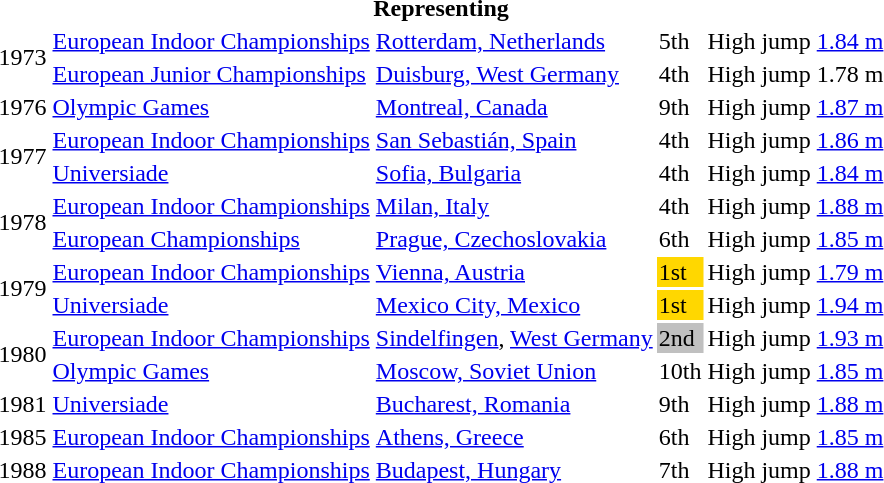<table>
<tr>
<th colspan="6">Representing </th>
</tr>
<tr>
<td rowspan=2>1973</td>
<td><a href='#'>European Indoor Championships</a></td>
<td><a href='#'>Rotterdam, Netherlands</a></td>
<td>5th</td>
<td>High jump</td>
<td><a href='#'>1.84 m</a></td>
</tr>
<tr>
<td><a href='#'>European Junior Championships</a></td>
<td><a href='#'>Duisburg, West Germany</a></td>
<td>4th</td>
<td>High jump</td>
<td>1.78 m</td>
</tr>
<tr>
<td>1976</td>
<td><a href='#'>Olympic Games</a></td>
<td><a href='#'>Montreal, Canada</a></td>
<td>9th</td>
<td>High jump</td>
<td><a href='#'>1.87 m</a></td>
</tr>
<tr>
<td rowspan=2>1977</td>
<td><a href='#'>European Indoor Championships</a></td>
<td><a href='#'>San Sebastián, Spain</a></td>
<td>4th</td>
<td>High jump</td>
<td><a href='#'>1.86 m</a></td>
</tr>
<tr>
<td><a href='#'>Universiade</a></td>
<td><a href='#'>Sofia, Bulgaria</a></td>
<td>4th</td>
<td>High jump</td>
<td><a href='#'>1.84 m</a></td>
</tr>
<tr>
<td rowspan=2>1978</td>
<td><a href='#'>European Indoor Championships</a></td>
<td><a href='#'>Milan, Italy</a></td>
<td>4th</td>
<td>High jump</td>
<td><a href='#'>1.88 m</a></td>
</tr>
<tr>
<td><a href='#'>European Championships</a></td>
<td><a href='#'>Prague, Czechoslovakia</a></td>
<td>6th</td>
<td>High jump</td>
<td><a href='#'>1.85 m</a></td>
</tr>
<tr>
<td rowspan=2>1979</td>
<td><a href='#'>European Indoor Championships</a></td>
<td><a href='#'>Vienna, Austria</a></td>
<td bgcolor="gold">1st</td>
<td>High jump</td>
<td><a href='#'>1.79 m</a></td>
</tr>
<tr>
<td><a href='#'>Universiade</a></td>
<td><a href='#'>Mexico City, Mexico</a></td>
<td bgcolor="gold">1st</td>
<td>High jump</td>
<td><a href='#'>1.94 m</a></td>
</tr>
<tr>
<td rowspan=2>1980</td>
<td><a href='#'>European Indoor Championships</a></td>
<td><a href='#'>Sindelfingen</a>, <a href='#'>West Germany</a></td>
<td bgcolor="silver">2nd</td>
<td>High jump</td>
<td><a href='#'>1.93 m</a></td>
</tr>
<tr>
<td><a href='#'>Olympic Games</a></td>
<td><a href='#'>Moscow, Soviet Union</a></td>
<td>10th</td>
<td>High jump</td>
<td><a href='#'>1.85 m</a></td>
</tr>
<tr>
<td>1981</td>
<td><a href='#'>Universiade</a></td>
<td><a href='#'>Bucharest, Romania</a></td>
<td>9th</td>
<td>High jump</td>
<td><a href='#'>1.88 m</a></td>
</tr>
<tr>
<td>1985</td>
<td><a href='#'>European Indoor Championships</a></td>
<td><a href='#'>Athens, Greece</a></td>
<td>6th</td>
<td>High jump</td>
<td><a href='#'>1.85 m</a></td>
</tr>
<tr>
<td>1988</td>
<td><a href='#'>European Indoor Championships</a></td>
<td><a href='#'>Budapest, Hungary</a></td>
<td>7th</td>
<td>High jump</td>
<td><a href='#'>1.88 m</a></td>
</tr>
</table>
